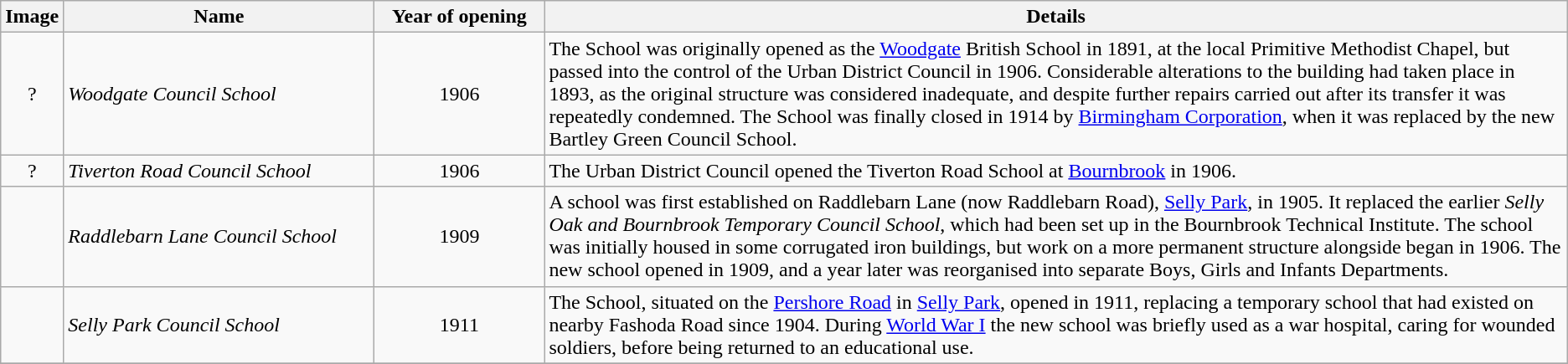<table class="wikitable unsortable">
<tr>
<th>Image</th>
<th style="width: 15em">Name</th>
<th style="width: 8em">Year of opening</th>
<th>Details</th>
</tr>
<tr>
<td align="center">?</td>
<td><em>Woodgate Council School</em></td>
<td align="center">1906</td>
<td>The School was originally opened as the <a href='#'>Woodgate</a> British School in 1891, at the local Primitive Methodist Chapel, but passed into the control of the Urban District Council in 1906. Considerable alterations to the building had taken place in 1893, as the original structure was considered inadequate, and despite further repairs carried out after its transfer it was repeatedly condemned. The School was finally closed in 1914 by <a href='#'>Birmingham Corporation</a>, when it was replaced by the new Bartley Green Council School.</td>
</tr>
<tr>
<td align="center">?</td>
<td><em>Tiverton Road Council School</em></td>
<td align="center">1906</td>
<td>The Urban District Council opened the Tiverton Road School at <a href='#'>Bournbrook</a> in 1906.</td>
</tr>
<tr>
<td align="center"></td>
<td><em>Raddlebarn Lane Council School</em></td>
<td align="center">1909</td>
<td>A school was first established on Raddlebarn Lane (now Raddlebarn Road), <a href='#'>Selly Park</a>, in 1905. It replaced the earlier <em>Selly Oak and Bournbrook Temporary Council School</em>, which had been set up in the Bournbrook Technical Institute. The school was initially housed in some corrugated iron buildings, but work on a more permanent structure alongside began in 1906. The new school opened in 1909, and a year later was reorganised into separate Boys, Girls and Infants Departments.</td>
</tr>
<tr>
<td align="center"></td>
<td><em>Selly Park Council School</em></td>
<td align="center">1911</td>
<td>The School, situated on the <a href='#'>Pershore Road</a> in <a href='#'>Selly Park</a>, opened in 1911, replacing a temporary school that had existed on nearby Fashoda Road since 1904. During <a href='#'>World War I</a> the new school was briefly used as a war hospital, caring for wounded soldiers, before being returned to an educational use.</td>
</tr>
<tr>
</tr>
</table>
